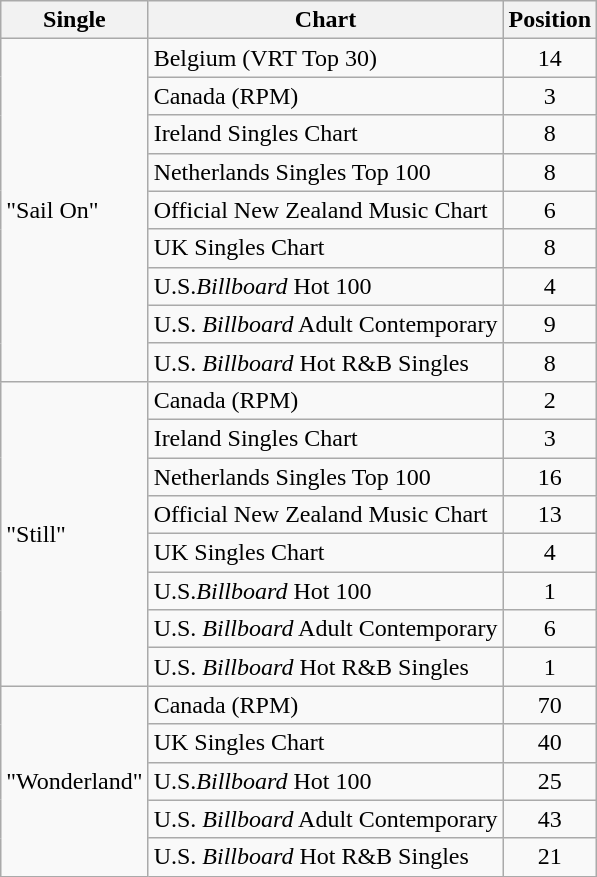<table class="wikitable">
<tr>
<th>Single</th>
<th>Chart</th>
<th>Position</th>
</tr>
<tr>
<td rowspan=9>"Sail On"</td>
<td>Belgium (VRT Top 30)</td>
<td align="center">14</td>
</tr>
<tr>
<td>Canada (RPM)<br></td>
<td align="center">3</td>
</tr>
<tr>
<td>Ireland Singles Chart<br></td>
<td align="center">8</td>
</tr>
<tr>
<td>Netherlands Singles Top 100</td>
<td align="center">8</td>
</tr>
<tr>
<td>Official New Zealand Music Chart</td>
<td align="center">6</td>
</tr>
<tr>
<td>UK Singles Chart</td>
<td align="center">8</td>
</tr>
<tr>
<td>U.S.<em>Billboard</em> Hot 100</td>
<td align="center">4</td>
</tr>
<tr>
<td>U.S. <em>Billboard</em> Adult Contemporary</td>
<td align="center">9</td>
</tr>
<tr>
<td>U.S. <em> Billboard</em> Hot R&B Singles</td>
<td align="center">8</td>
</tr>
<tr>
<td rowspan=8>"Still"</td>
<td>Canada (RPM)</td>
<td align="center">2</td>
</tr>
<tr>
<td>Ireland Singles Chart</td>
<td align="center">3</td>
</tr>
<tr>
<td>Netherlands Singles Top 100</td>
<td align="center">16</td>
</tr>
<tr>
<td>Official New Zealand Music Chart</td>
<td align="center">13</td>
</tr>
<tr>
<td>UK Singles Chart</td>
<td align="center">4</td>
</tr>
<tr>
<td>U.S.<em>Billboard</em> Hot 100</td>
<td align="center">1</td>
</tr>
<tr>
<td>U.S. <em>Billboard</em> Adult Contemporary</td>
<td align="center">6</td>
</tr>
<tr>
<td>U.S. <em> Billboard</em> Hot R&B Singles</td>
<td align="center">1</td>
</tr>
<tr>
<td rowspan=5>"Wonderland"</td>
<td>Canada (RPM)</td>
<td align="center">70</td>
</tr>
<tr>
<td>UK Singles Chart</td>
<td align="center">40</td>
</tr>
<tr>
<td>U.S.<em>Billboard</em> Hot 100</td>
<td align="center">25</td>
</tr>
<tr>
<td>U.S. <em>Billboard</em> Adult Contemporary</td>
<td align="center">43</td>
</tr>
<tr>
<td>U.S. <em> Billboard</em> Hot R&B Singles</td>
<td align="center">21</td>
</tr>
</table>
